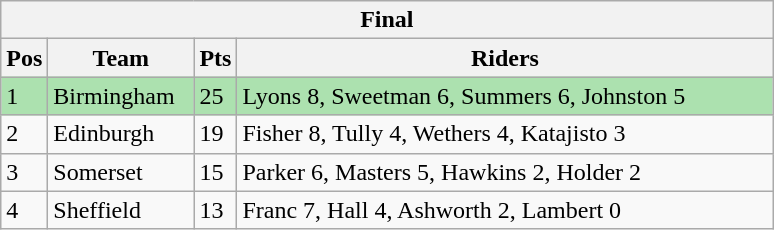<table class="wikitable">
<tr>
<th colspan="4">Final</th>
</tr>
<tr>
<th width=20>Pos</th>
<th width=90>Team</th>
<th width=20>Pts</th>
<th width=350>Riders</th>
</tr>
<tr style="background:#ACE1AF;">
<td>1</td>
<td align=left>Birmingham</td>
<td>25</td>
<td>Lyons 8, Sweetman 6, Summers 6, Johnston 5</td>
</tr>
<tr>
<td>2</td>
<td align=left>Edinburgh</td>
<td>19</td>
<td>Fisher 8, Tully 4, Wethers 4, Katajisto 3</td>
</tr>
<tr>
<td>3</td>
<td align=left>Somerset</td>
<td>15</td>
<td>Parker 6, Masters 5, Hawkins 2, Holder 2</td>
</tr>
<tr>
<td>4</td>
<td align=left>Sheffield</td>
<td>13</td>
<td>Franc 7, Hall 4, Ashworth 2, Lambert 0</td>
</tr>
</table>
